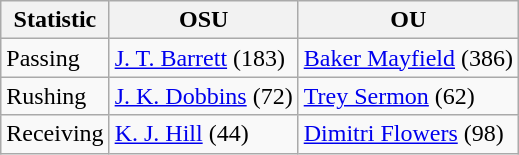<table class="wikitable">
<tr>
<th>Statistic</th>
<th>OSU</th>
<th>OU</th>
</tr>
<tr>
<td>Passing</td>
<td><a href='#'>J. T. Barrett</a> (183)</td>
<td><a href='#'>Baker Mayfield</a> (386)</td>
</tr>
<tr>
<td>Rushing</td>
<td><a href='#'>J. K. Dobbins</a> (72)</td>
<td><a href='#'>Trey Sermon</a> (62)</td>
</tr>
<tr>
<td>Receiving</td>
<td><a href='#'>K. J. Hill</a> (44)</td>
<td><a href='#'>Dimitri Flowers</a> (98)</td>
</tr>
</table>
